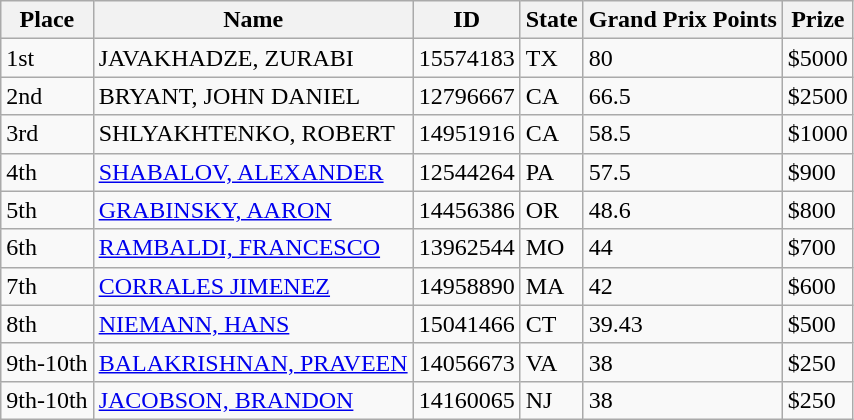<table class="wikitable">
<tr>
<th>Place</th>
<th>Name</th>
<th>ID</th>
<th>State</th>
<th>Grand Prix Points</th>
<th>Prize</th>
</tr>
<tr>
<td>1st</td>
<td>JAVAKHADZE, ZURABI</td>
<td>15574183</td>
<td>TX</td>
<td>80</td>
<td>$5000</td>
</tr>
<tr>
<td>2nd</td>
<td>BRYANT, JOHN DANIEL</td>
<td>12796667</td>
<td>CA</td>
<td>66.5</td>
<td>$2500</td>
</tr>
<tr>
<td>3rd</td>
<td>SHLYAKHTENKO, ROBERT</td>
<td>14951916</td>
<td>CA</td>
<td>58.5</td>
<td>$1000</td>
</tr>
<tr>
<td>4th</td>
<td><a href='#'>SHABALOV, ALEXANDER</a></td>
<td>12544264</td>
<td>PA</td>
<td>57.5</td>
<td>$900</td>
</tr>
<tr>
<td>5th</td>
<td><a href='#'>GRABINSKY, AARON</a></td>
<td>14456386</td>
<td>OR</td>
<td>48.6</td>
<td>$800</td>
</tr>
<tr>
<td>6th</td>
<td><a href='#'>RAMBALDI, FRANCESCO</a></td>
<td>13962544</td>
<td>MO</td>
<td>44</td>
<td>$700</td>
</tr>
<tr>
<td>7th</td>
<td><a href='#'>CORRALES JIMENEZ</a></td>
<td>14958890</td>
<td>MA</td>
<td>42</td>
<td>$600</td>
</tr>
<tr>
<td>8th</td>
<td><a href='#'>NIEMANN, HANS</a></td>
<td>15041466</td>
<td>CT</td>
<td>39.43</td>
<td>$500</td>
</tr>
<tr>
<td>9th-10th</td>
<td><a href='#'>BALAKRISHNAN, PRAVEEN</a></td>
<td>14056673</td>
<td>VA</td>
<td>38</td>
<td>$250</td>
</tr>
<tr>
<td>9th-10th</td>
<td><a href='#'>JACOBSON, BRANDON</a></td>
<td>14160065</td>
<td>NJ</td>
<td>38</td>
<td>$250</td>
</tr>
</table>
